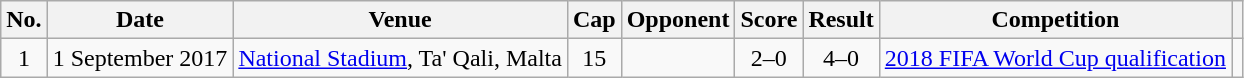<table class="wikitable">
<tr>
<th scope=col>No.</th>
<th scope=col>Date</th>
<th scope=col>Venue</th>
<th scope=col>Cap</th>
<th scope=col>Opponent</th>
<th scope=col>Score</th>
<th scope=col>Result</th>
<th scope=col>Competition</th>
<th scope=col class=unsortable></th>
</tr>
<tr>
<td align=center>1</td>
<td>1 September 2017</td>
<td><a href='#'>National Stadium</a>, Ta' Qali, Malta</td>
<td align=center>15</td>
<td></td>
<td align=center>2–0</td>
<td align=center>4–0</td>
<td><a href='#'>2018 FIFA World Cup qualification</a></td>
<td align=center></td>
</tr>
</table>
